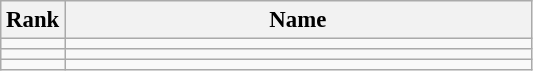<table class="wikitable" style="font-size:95%;">
<tr>
<th>Rank</th>
<th align="left" style="width: 20em">Name</th>
</tr>
<tr>
<td align="center"></td>
<td></td>
</tr>
<tr>
<td align="center"></td>
<td></td>
</tr>
<tr>
<td align="center"></td>
<td></td>
</tr>
</table>
